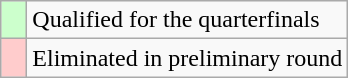<table class="wikitable">
<tr>
<td width=10px bgcolor="#ccffcc"></td>
<td>Qualified for the quarterfinals</td>
</tr>
<tr>
<td width=10px bgcolor=#ffcccc></td>
<td>Eliminated in preliminary round</td>
</tr>
</table>
